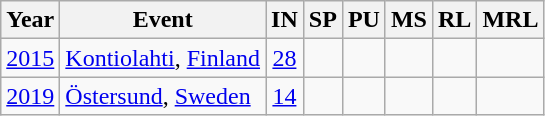<table class="wikitable sortable" style="text-align: center;">
<tr>
<th>Year</th>
<th>Event</th>
<th>IN</th>
<th>SP</th>
<th>PU</th>
<th>MS</th>
<th>RL</th>
<th>MRL</th>
</tr>
<tr>
<td><a href='#'>2015</a></td>
<td style="text-align: left;"> <a href='#'>Kontiolahti</a>, <a href='#'>Finland</a></td>
<td><a href='#'>28</a></td>
<td></td>
<td></td>
<td></td>
<td></td>
<td></td>
</tr>
<tr>
<td><a href='#'>2019</a></td>
<td style="text-align: left;"> <a href='#'>Östersund</a>, <a href='#'>Sweden</a></td>
<td><a href='#'>14</a></td>
<td></td>
<td></td>
<td></td>
<td></td>
<td></td>
</tr>
</table>
